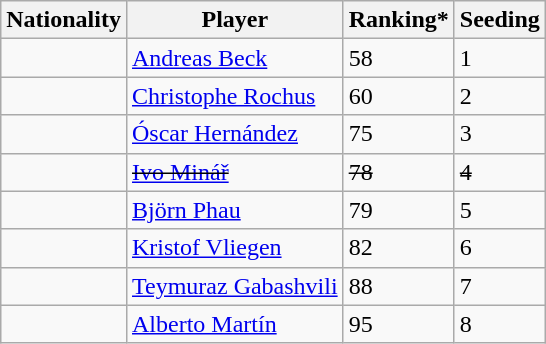<table class="wikitable" border="1">
<tr>
<th>Nationality</th>
<th>Player</th>
<th>Ranking*</th>
<th>Seeding</th>
</tr>
<tr>
<td></td>
<td><a href='#'>Andreas Beck</a></td>
<td>58</td>
<td>1</td>
</tr>
<tr>
<td></td>
<td><a href='#'>Christophe Rochus</a></td>
<td>60</td>
<td>2</td>
</tr>
<tr>
<td></td>
<td><a href='#'>Óscar Hernández</a></td>
<td>75</td>
<td>3</td>
</tr>
<tr>
<td></td>
<td><s><a href='#'>Ivo Minář</a></s></td>
<td><s>78</s></td>
<td><s>4</s></td>
</tr>
<tr>
<td></td>
<td><a href='#'>Björn Phau</a></td>
<td>79</td>
<td>5</td>
</tr>
<tr>
<td></td>
<td><a href='#'>Kristof Vliegen</a></td>
<td>82</td>
<td>6</td>
</tr>
<tr>
<td></td>
<td><a href='#'>Teymuraz Gabashvili</a></td>
<td>88</td>
<td>7</td>
</tr>
<tr>
<td></td>
<td><a href='#'>Alberto Martín</a></td>
<td>95</td>
<td>8</td>
</tr>
</table>
